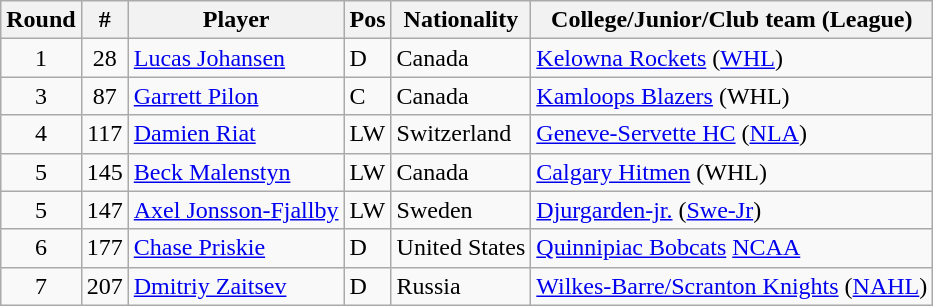<table class="wikitable">
<tr>
<th>Round</th>
<th>#</th>
<th>Player</th>
<th>Pos</th>
<th>Nationality</th>
<th>College/Junior/Club team (League)</th>
</tr>
<tr>
<td style="text-align:center">1</td>
<td style="text-align:center">28</td>
<td><a href='#'>Lucas Johansen</a></td>
<td>D</td>
<td> Canada</td>
<td><a href='#'>Kelowna Rockets</a> (<a href='#'>WHL</a>)</td>
</tr>
<tr>
<td style="text-align:center">3</td>
<td style="text-align:center">87</td>
<td><a href='#'>Garrett Pilon</a></td>
<td>C</td>
<td> Canada</td>
<td><a href='#'>Kamloops Blazers</a> (WHL)</td>
</tr>
<tr>
<td style="text-align:center">4</td>
<td style="text-align:center">117</td>
<td><a href='#'>Damien Riat</a></td>
<td>LW</td>
<td> Switzerland</td>
<td><a href='#'>Geneve-Servette HC</a> (<a href='#'>NLA</a>)</td>
</tr>
<tr>
<td style="text-align:center">5</td>
<td style="text-align:center">145</td>
<td><a href='#'>Beck Malenstyn</a></td>
<td>LW</td>
<td> Canada</td>
<td><a href='#'>Calgary Hitmen</a> (WHL)</td>
</tr>
<tr>
<td style="text-align:center">5</td>
<td style="text-align:center">147</td>
<td><a href='#'>Axel Jonsson-Fjallby</a></td>
<td>LW</td>
<td> Sweden</td>
<td><a href='#'>Djurgarden-jr.</a> (<a href='#'>Swe-Jr</a>)</td>
</tr>
<tr>
<td style="text-align:center">6</td>
<td style="text-align:center">177</td>
<td><a href='#'>Chase Priskie</a></td>
<td>D</td>
<td> United States</td>
<td><a href='#'>Quinnipiac Bobcats</a> <a href='#'>NCAA</a></td>
</tr>
<tr>
<td style="text-align:center">7</td>
<td style="text-align:center">207</td>
<td><a href='#'>Dmitriy Zaitsev</a></td>
<td>D</td>
<td> Russia</td>
<td><a href='#'>Wilkes-Barre/Scranton Knights</a> (<a href='#'>NAHL</a>)</td>
</tr>
</table>
